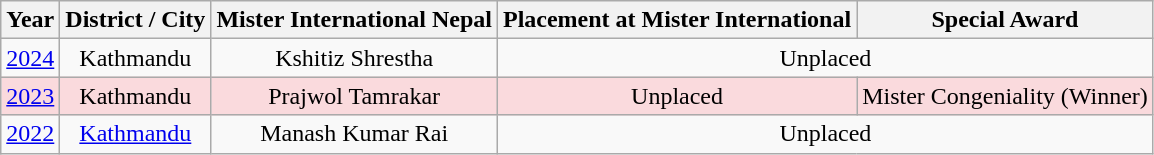<table class="wikitable">
<tr>
<th>Year</th>
<th>District / City</th>
<th>Mister International Nepal</th>
<th>Placement at Mister International</th>
<th>Special Award</th>
</tr>
<tr align="center">
<td><a href='#'>2024</a></td>
<td>Kathmandu</td>
<td>Kshitiz Shrestha</td>
<td colspan="2">Unplaced</td>
</tr>
<tr align="center" style="background:#FADADD;">
<td><a href='#'>2023</a></td>
<td>Kathmandu</td>
<td>Prajwol Tamrakar</td>
<td>Unplaced</td>
<td>Mister Congeniality (Winner)</td>
</tr>
<tr align="center">
<td><a href='#'>2022</a></td>
<td><a href='#'>Kathmandu</a></td>
<td>Manash Kumar Rai</td>
<td colspan="2">Unplaced</td>
</tr>
</table>
